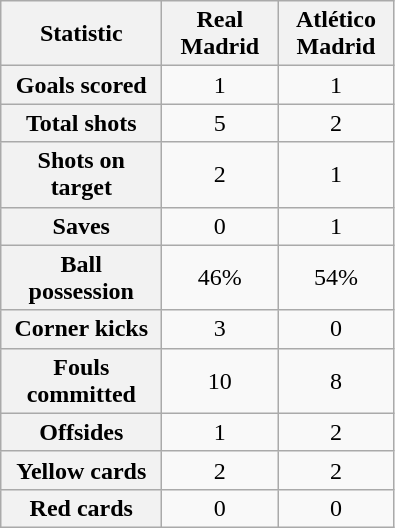<table class="wikitable plainrowheaders" style="text-align:center">
<tr>
<th scope="col" style="width:100px">Statistic</th>
<th scope="col" style="width:70px">Real Madrid</th>
<th scope="col" style="width:70px">Atlético Madrid</th>
</tr>
<tr>
<th scope=row>Goals scored</th>
<td>1</td>
<td>1</td>
</tr>
<tr>
<th scope=row>Total shots</th>
<td>5</td>
<td>2</td>
</tr>
<tr>
<th scope=row>Shots on target</th>
<td>2</td>
<td>1</td>
</tr>
<tr>
<th scope=row>Saves</th>
<td>0</td>
<td>1</td>
</tr>
<tr>
<th scope=row>Ball possession</th>
<td>46%</td>
<td>54%</td>
</tr>
<tr>
<th scope=row>Corner kicks</th>
<td>3</td>
<td>0</td>
</tr>
<tr>
<th scope=row>Fouls committed</th>
<td>10</td>
<td>8</td>
</tr>
<tr>
<th scope=row>Offsides</th>
<td>1</td>
<td>2</td>
</tr>
<tr>
<th scope=row>Yellow cards</th>
<td>2</td>
<td>2</td>
</tr>
<tr>
<th scope=row>Red cards</th>
<td>0</td>
<td>0</td>
</tr>
</table>
